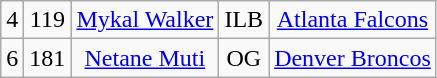<table class="wikitable" style="text-align:center">
<tr>
<td>4</td>
<td>119</td>
<td><a href='#'>Mykal Walker</a></td>
<td>ILB</td>
<td><a href='#'>Atlanta Falcons</a></td>
</tr>
<tr>
<td>6</td>
<td>181</td>
<td><a href='#'>Netane Muti</a></td>
<td>OG</td>
<td><a href='#'>Denver Broncos</a></td>
</tr>
</table>
